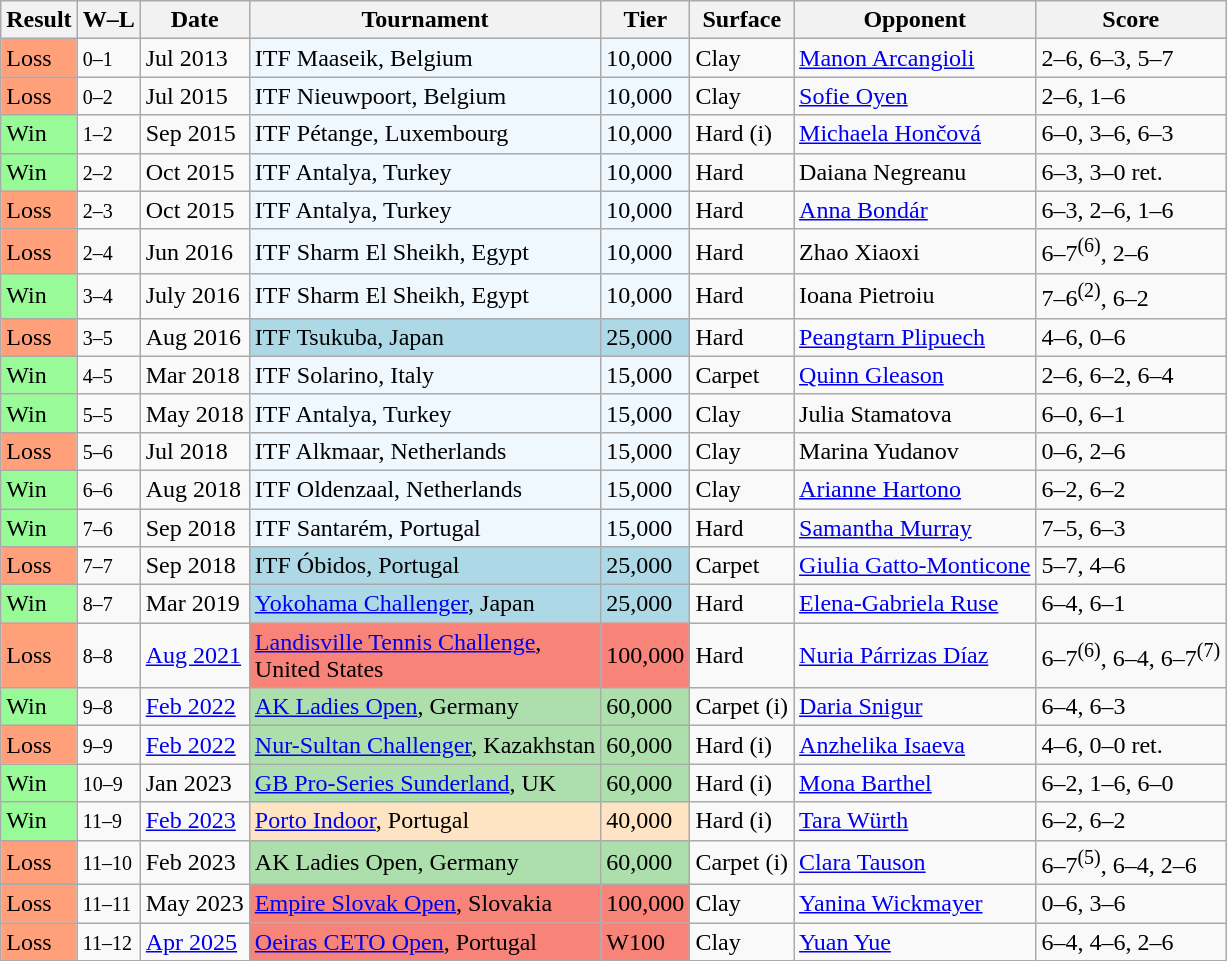<table class="sortable wikitable">
<tr>
<th>Result</th>
<th class="unsortable">W–L</th>
<th>Date</th>
<th>Tournament</th>
<th>Tier</th>
<th>Surface</th>
<th>Opponent</th>
<th class="unsortable">Score</th>
</tr>
<tr>
<td bgcolor="FFA07A">Loss</td>
<td><small>0–1</small></td>
<td>Jul 2013</td>
<td style="background:#f0f8ff">ITF Maaseik, Belgium</td>
<td style="background:#f0f8ff">10,000</td>
<td>Clay</td>
<td> <a href='#'>Manon Arcangioli</a></td>
<td>2–6, 6–3, 5–7</td>
</tr>
<tr>
<td bgcolor="FFA07A">Loss</td>
<td><small>0–2</small></td>
<td>Jul 2015</td>
<td style="background:#f0f8ff">ITF Nieuwpoort, Belgium</td>
<td style="background:#f0f8ff">10,000</td>
<td>Clay</td>
<td> <a href='#'>Sofie Oyen</a></td>
<td>2–6, 1–6</td>
</tr>
<tr>
<td bgcolor="98FB98">Win</td>
<td><small>1–2</small></td>
<td>Sep 2015</td>
<td style="background:#f0f8ff">ITF Pétange, Luxembourg</td>
<td style="background:#f0f8ff">10,000</td>
<td>Hard (i)</td>
<td> <a href='#'>Michaela Hončová</a></td>
<td>6–0, 3–6, 6–3</td>
</tr>
<tr>
<td bgcolor="98FB98">Win</td>
<td><small>2–2</small></td>
<td>Oct 2015</td>
<td style="background:#f0f8ff">ITF Antalya, Turkey</td>
<td style="background:#f0f8ff">10,000</td>
<td>Hard</td>
<td> Daiana Negreanu</td>
<td>6–3, 3–0 ret.</td>
</tr>
<tr>
<td bgcolor="FFA07A">Loss</td>
<td><small>2–3</small></td>
<td>Oct 2015</td>
<td style="background:#f0f8ff">ITF Antalya, Turkey</td>
<td style="background:#f0f8ff">10,000</td>
<td>Hard</td>
<td> <a href='#'>Anna Bondár</a></td>
<td>6–3, 2–6, 1–6</td>
</tr>
<tr>
<td bgcolor="FFA07A">Loss</td>
<td><small>2–4</small></td>
<td>Jun 2016</td>
<td style="background:#f0f8ff">ITF Sharm El Sheikh, Egypt</td>
<td style="background:#f0f8ff">10,000</td>
<td>Hard</td>
<td> Zhao Xiaoxi</td>
<td>6–7<sup>(6)</sup>, 2–6</td>
</tr>
<tr>
<td bgcolor="98FB98">Win</td>
<td><small>3–4</small></td>
<td>July 2016</td>
<td style="background:#f0f8ff">ITF Sharm El Sheikh, Egypt</td>
<td style="background:#f0f8ff">10,000</td>
<td>Hard</td>
<td> Ioana Pietroiu</td>
<td>7–6<sup>(2)</sup>, 6–2</td>
</tr>
<tr>
<td bgcolor="FFA07A">Loss</td>
<td><small>3–5</small></td>
<td>Aug 2016</td>
<td style="background:lightblue">ITF Tsukuba, Japan</td>
<td style="background:lightblue">25,000</td>
<td>Hard</td>
<td> <a href='#'>Peangtarn Plipuech</a></td>
<td>4–6, 0–6</td>
</tr>
<tr>
<td bgcolor="98FB98">Win</td>
<td><small>4–5</small></td>
<td>Mar 2018</td>
<td style="background:#f0f8ff">ITF Solarino, Italy</td>
<td style="background:#f0f8ff">15,000</td>
<td>Carpet</td>
<td> <a href='#'>Quinn Gleason</a></td>
<td>2–6, 6–2, 6–4</td>
</tr>
<tr>
<td bgcolor="98FB98">Win</td>
<td><small>5–5</small></td>
<td>May 2018</td>
<td style="background:#f0f8ff">ITF Antalya, Turkey</td>
<td style="background:#f0f8ff">15,000</td>
<td>Clay</td>
<td> Julia Stamatova</td>
<td>6–0, 6–1</td>
</tr>
<tr>
<td bgcolor="FFA07A">Loss</td>
<td><small>5–6</small></td>
<td>Jul 2018</td>
<td style="background:#f0f8ff">ITF Alkmaar, Netherlands</td>
<td style="background:#f0f8ff">15,000</td>
<td>Clay</td>
<td> Marina Yudanov</td>
<td>0–6, 2–6</td>
</tr>
<tr>
<td bgcolor="98FB98">Win</td>
<td><small>6–6</small></td>
<td>Aug 2018</td>
<td style="background:#f0f8ff">ITF Oldenzaal, Netherlands</td>
<td style="background:#f0f8ff">15,000</td>
<td>Clay</td>
<td> <a href='#'>Arianne Hartono</a></td>
<td>6–2, 6–2</td>
</tr>
<tr>
<td bgcolor="98FB98">Win</td>
<td><small>7–6</small></td>
<td>Sep 2018</td>
<td style="background:#f0f8ff">ITF Santarém, Portugal</td>
<td style="background:#f0f8ff">15,000</td>
<td>Hard</td>
<td> <a href='#'>Samantha Murray</a></td>
<td>7–5, 6–3</td>
</tr>
<tr>
<td bgcolor="FFA07A">Loss</td>
<td><small>7–7</small></td>
<td>Sep 2018</td>
<td style="background:lightblue">ITF Óbidos, Portugal</td>
<td style="background:lightblue">25,000</td>
<td>Carpet</td>
<td> <a href='#'>Giulia Gatto-Monticone</a></td>
<td>5–7, 4–6</td>
</tr>
<tr>
<td bgcolor="98FB98">Win</td>
<td><small>8–7</small></td>
<td>Mar 2019</td>
<td style="background:lightblue"><a href='#'>Yokohama Challenger</a>, Japan</td>
<td style="background:lightblue">25,000</td>
<td>Hard</td>
<td> <a href='#'>Elena-Gabriela Ruse</a></td>
<td>6–4, 6–1</td>
</tr>
<tr>
<td bgcolor="ffa07a">Loss</td>
<td><small>8–8</small></td>
<td><a href='#'>Aug 2021</a></td>
<td style="background:#f88379"><a href='#'>Landisville Tennis Challenge</a>, <br>United States</td>
<td style="background:#f88379">100,000</td>
<td>Hard</td>
<td> <a href='#'>Nuria Párrizas Díaz</a></td>
<td>6–7<sup>(6)</sup>, 6–4, 6–7<sup>(7)</sup></td>
</tr>
<tr>
<td bgcolor="98FB98">Win</td>
<td><small>9–8</small></td>
<td><a href='#'>Feb 2022</a></td>
<td bgcolor="addfad"><a href='#'>AK Ladies Open</a>, Germany</td>
<td bgcolor="addfad">60,000</td>
<td>Carpet (i)</td>
<td> <a href='#'>Daria Snigur</a></td>
<td>6–4, 6–3</td>
</tr>
<tr>
<td bgcolor="ffa07a">Loss</td>
<td><small>9–9</small></td>
<td><a href='#'>Feb 2022</a></td>
<td bgcolor="addfad"><a href='#'>Nur-Sultan Challenger</a>, Kazakhstan</td>
<td bgcolor="addfad">60,000</td>
<td>Hard (i)</td>
<td> <a href='#'>Anzhelika Isaeva</a></td>
<td>4–6, 0–0 ret.</td>
</tr>
<tr>
<td bgcolor="98FB98">Win</td>
<td><small>10–9</small></td>
<td>Jan 2023</td>
<td bgcolor="addfad"><a href='#'>GB Pro-Series Sunderland</a>, UK</td>
<td bgcolor="addfad">60,000</td>
<td>Hard (i)</td>
<td> <a href='#'>Mona Barthel</a></td>
<td>6–2, 1–6, 6–0</td>
</tr>
<tr>
<td bgcolor="98FB98">Win</td>
<td><small>11–9</small></td>
<td><a href='#'>Feb 2023</a></td>
<td bgcolor="ffe4c4"><a href='#'>Porto Indoor</a>, Portugal</td>
<td bgcolor="ffe4c4">40,000</td>
<td>Hard (i)</td>
<td> <a href='#'>Tara Würth</a></td>
<td>6–2, 6–2</td>
</tr>
<tr>
<td bgcolor="ffa07a">Loss</td>
<td><small>11–10</small></td>
<td>Feb 2023</td>
<td bgcolor="addfad">AK Ladies Open, Germany</td>
<td bgcolor="addfad">60,000</td>
<td>Carpet (i)</td>
<td> <a href='#'>Clara Tauson</a></td>
<td>6–7<sup>(5)</sup>, 6–4, 2–6</td>
</tr>
<tr>
<td bgcolor="ffa07a">Loss</td>
<td><small>11–11</small></td>
<td>May 2023</td>
<td bgcolor="F88379"><a href='#'>Empire Slovak Open</a>, Slovakia</td>
<td bgcolor="F88379">100,000</td>
<td>Clay</td>
<td> <a href='#'>Yanina Wickmayer</a></td>
<td>0–6, 3–6</td>
</tr>
<tr>
<td bgcolor="ffa07a">Loss</td>
<td><small>11–12</small></td>
<td><a href='#'>Apr 2025</a></td>
<td bgcolor="F88379"><a href='#'>Oeiras CETO Open</a>, Portugal</td>
<td bgcolor="F88379">W100</td>
<td>Clay</td>
<td> <a href='#'>Yuan Yue</a></td>
<td>6–4, 4–6, 2–6</td>
</tr>
</table>
